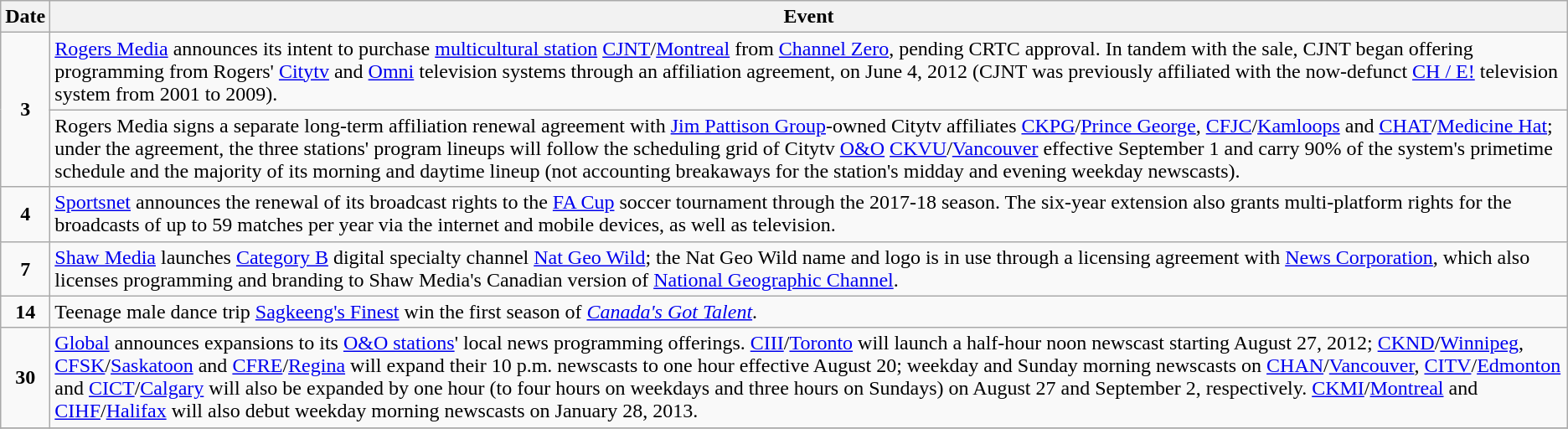<table class="wikitable">
<tr>
<th>Date</th>
<th>Event</th>
</tr>
<tr>
<td style="text-align:center;" rowspan="2"><strong>3</strong></td>
<td><a href='#'>Rogers Media</a> announces its intent to purchase <a href='#'>multicultural station</a> <a href='#'>CJNT</a>/<a href='#'>Montreal</a> from <a href='#'>Channel Zero</a>, pending CRTC approval. In tandem with the sale, CJNT began offering programming from Rogers' <a href='#'>Citytv</a> and <a href='#'>Omni</a> television systems through an affiliation agreement, on June 4, 2012 (CJNT was previously affiliated with the now-defunct <a href='#'>CH / E!</a> television system from 2001 to 2009).</td>
</tr>
<tr>
<td>Rogers Media signs a separate long-term affiliation renewal agreement with <a href='#'>Jim Pattison Group</a>-owned Citytv affiliates <a href='#'>CKPG</a>/<a href='#'>Prince George</a>, <a href='#'>CFJC</a>/<a href='#'>Kamloops</a> and <a href='#'>CHAT</a>/<a href='#'>Medicine Hat</a>; under the agreement, the three stations' program lineups will follow the scheduling grid of Citytv <a href='#'>O&O</a> <a href='#'>CKVU</a>/<a href='#'>Vancouver</a> effective September 1 and carry 90% of the system's primetime schedule and the majority of its morning and daytime lineup (not accounting breakaways for the station's midday and evening weekday newscasts).</td>
</tr>
<tr>
<td style="text-align:center;"><strong>4</strong></td>
<td><a href='#'>Sportsnet</a> announces the renewal of its broadcast rights to the <a href='#'>FA Cup</a> soccer tournament through the 2017-18 season. The six-year extension also grants multi-platform rights for the broadcasts of up to 59 matches per year via the internet and mobile devices, as well as television.</td>
</tr>
<tr>
<td style="text-align:center;"><strong>7</strong></td>
<td><a href='#'>Shaw Media</a> launches <a href='#'>Category B</a> digital specialty channel <a href='#'>Nat Geo Wild</a>; the Nat Geo Wild name and logo is in use through a licensing agreement with <a href='#'>News Corporation</a>, which also licenses programming and branding to Shaw Media's Canadian version of <a href='#'>National Geographic Channel</a>.</td>
</tr>
<tr>
<td style="text-align:center;"><strong>14</strong></td>
<td>Teenage male dance trip <a href='#'>Sagkeeng's Finest</a> win the first season of <em><a href='#'>Canada's Got Talent</a></em>.</td>
</tr>
<tr>
<td style="text-align:center;"><strong>30</strong></td>
<td><a href='#'>Global</a> announces expansions to its <a href='#'>O&O stations</a>' local news programming offerings. <a href='#'>CIII</a>/<a href='#'>Toronto</a> will launch a half-hour noon newscast starting August 27, 2012; <a href='#'>CKND</a>/<a href='#'>Winnipeg</a>, <a href='#'>CFSK</a>/<a href='#'>Saskatoon</a> and <a href='#'>CFRE</a>/<a href='#'>Regina</a> will expand their 10 p.m. newscasts to one hour effective August 20; weekday and Sunday morning newscasts on <a href='#'>CHAN</a>/<a href='#'>Vancouver</a>, <a href='#'>CITV</a>/<a href='#'>Edmonton</a> and <a href='#'>CICT</a>/<a href='#'>Calgary</a> will also be expanded by one hour (to four hours on weekdays and three hours on Sundays) on August 27 and September 2, respectively. <a href='#'>CKMI</a>/<a href='#'>Montreal</a> and <a href='#'>CIHF</a>/<a href='#'>Halifax</a> will also debut weekday morning newscasts on January 28, 2013.</td>
</tr>
<tr>
</tr>
</table>
